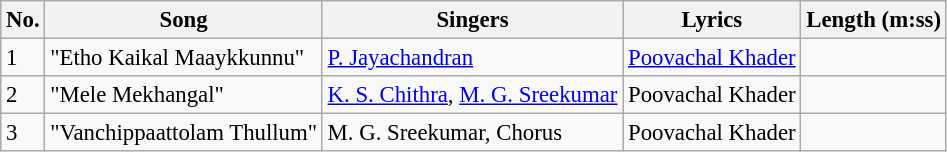<table class="wikitable" style="font-size:95%;">
<tr>
<th>No.</th>
<th>Song</th>
<th>Singers</th>
<th>Lyrics</th>
<th>Length (m:ss)</th>
</tr>
<tr>
<td>1</td>
<td>"Etho Kaikal Maaykkunnu"</td>
<td><a href='#'>P. Jayachandran</a></td>
<td><a href='#'>Poovachal Khader</a></td>
<td></td>
</tr>
<tr>
<td>2</td>
<td>"Mele Mekhangal"</td>
<td><a href='#'>K. S. Chithra</a>, <a href='#'>M. G. Sreekumar</a></td>
<td>Poovachal Khader</td>
<td></td>
</tr>
<tr>
<td>3</td>
<td>"Vanchippaattolam Thullum"</td>
<td>M. G. Sreekumar, Chorus</td>
<td>Poovachal Khader</td>
<td></td>
</tr>
</table>
